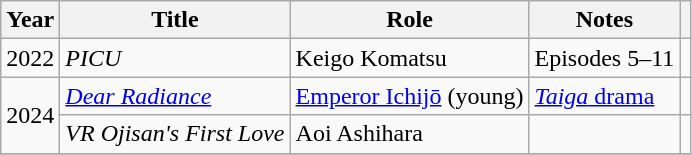<table class="wikitable sortable">
<tr>
<th>Year</th>
<th>Title</th>
<th>Role</th>
<th class="unsortable">Notes</th>
<th class="unsortable"></th>
</tr>
<tr>
<td>2022</td>
<td><em>PICU</em></td>
<td>Keigo Komatsu</td>
<td>Episodes 5–11</td>
<td></td>
</tr>
<tr>
<td rowspan="2">2024</td>
<td><em><a href='#'>Dear Radiance</a></em></td>
<td><a href='#'>Emperor Ichijō</a> (young)</td>
<td><a href='#'><em>Taiga</em> drama</a></td>
<td></td>
</tr>
<tr>
<td><em>VR Ojisan's First Love</em></td>
<td>Aoi Ashihara</td>
<td></td>
<td></td>
</tr>
<tr>
</tr>
</table>
